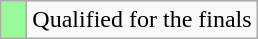<table class="wikitable">
<tr>
<td width=10px bgcolor="#98fb98"></td>
<td>Qualified for the finals</td>
</tr>
</table>
